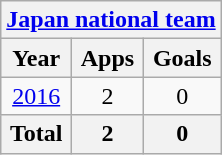<table class="wikitable" style="text-align:center">
<tr>
<th colspan=3><a href='#'>Japan national team</a></th>
</tr>
<tr>
<th>Year</th>
<th>Apps</th>
<th>Goals</th>
</tr>
<tr>
<td><a href='#'>2016</a></td>
<td>2</td>
<td>0</td>
</tr>
<tr>
<th>Total</th>
<th>2</th>
<th>0</th>
</tr>
</table>
